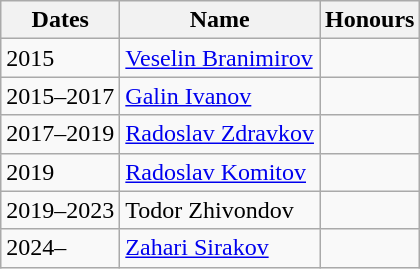<table class="wikitable">
<tr>
<th>Dates</th>
<th>Name</th>
<th>Honours</th>
</tr>
<tr>
<td>2015</td>
<td> <a href='#'>Veselin Branimirov</a></td>
<td></td>
</tr>
<tr>
<td>2015–2017</td>
<td> <a href='#'>Galin Ivanov</a></td>
<td></td>
</tr>
<tr>
<td>2017–2019</td>
<td> <a href='#'>Radoslav Zdravkov</a></td>
<td></td>
</tr>
<tr>
<td>2019</td>
<td> <a href='#'>Radoslav Komitov</a></td>
<td></td>
</tr>
<tr>
<td>2019–2023</td>
<td> Todor Zhivondov</td>
<td></td>
</tr>
<tr>
<td>2024–</td>
<td> <a href='#'>Zahari Sirakov</a></td>
<td></td>
</tr>
</table>
